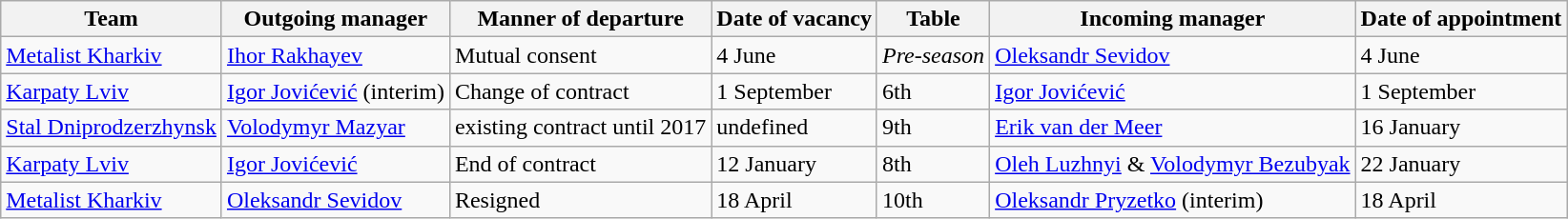<table class="wikitable sortable">
<tr>
<th>Team</th>
<th>Outgoing manager</th>
<th>Manner of departure</th>
<th>Date of vacancy</th>
<th>Table</th>
<th>Incoming manager</th>
<th>Date of appointment</th>
</tr>
<tr>
<td><a href='#'>Metalist Kharkiv</a></td>
<td> <a href='#'>Ihor Rakhayev</a></td>
<td>Mutual consent</td>
<td>4 June</td>
<td><em>Pre-season</em></td>
<td> <a href='#'>Oleksandr Sevidov</a></td>
<td>4 June</td>
</tr>
<tr>
<td><a href='#'>Karpaty Lviv</a></td>
<td> <a href='#'>Igor Jovićević</a> (interim)</td>
<td>Change of contract</td>
<td>1 September</td>
<td>6th</td>
<td> <a href='#'>Igor Jovićević</a></td>
<td>1 September</td>
</tr>
<tr>
<td><a href='#'>Stal Dniprodzerzhynsk</a></td>
<td> <a href='#'>Volodymyr Mazyar</a></td>
<td>existing contract until 2017</td>
<td>undefined</td>
<td>9th</td>
<td> <a href='#'>Erik van der Meer</a></td>
<td>16 January</td>
</tr>
<tr>
<td><a href='#'>Karpaty Lviv</a></td>
<td> <a href='#'>Igor Jovićević</a></td>
<td>End of contract</td>
<td>12 January</td>
<td>8th</td>
<td> <a href='#'>Oleh Luzhnyi</a> &  <a href='#'>Volodymyr Bezubyak</a></td>
<td>22 January</td>
</tr>
<tr>
<td><a href='#'>Metalist Kharkiv</a></td>
<td> <a href='#'>Oleksandr Sevidov</a></td>
<td>Resigned</td>
<td>18 April</td>
<td>10th</td>
<td> <a href='#'>Oleksandr Pryzetko</a> (interim)</td>
<td>18 April</td>
</tr>
</table>
